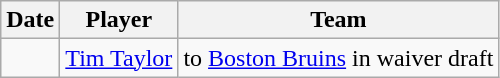<table class="wikitable">
<tr>
<th>Date</th>
<th>Player</th>
<th>Team</th>
</tr>
<tr>
<td></td>
<td><a href='#'>Tim Taylor</a></td>
<td>to <a href='#'>Boston Bruins</a> in waiver draft</td>
</tr>
</table>
